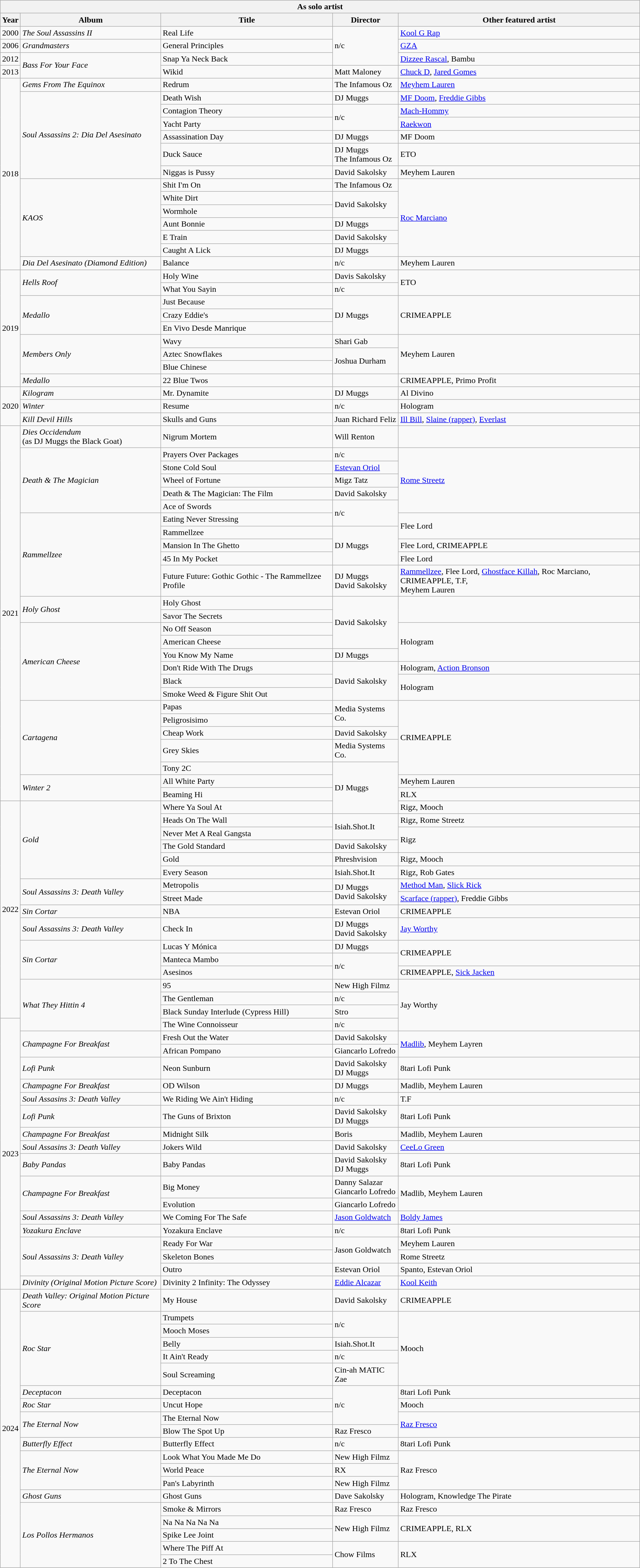<table class="wikitable">
<tr>
<th colspan="5">As solo artist</th>
</tr>
<tr>
<th>Year</th>
<th>Album</th>
<th>Title</th>
<th>Director</th>
<th>Other featured artist</th>
</tr>
<tr>
<td>2000</td>
<td><em>The Soul Assassins II</em></td>
<td>Real Life</td>
<td rowspan="3">n/c</td>
<td><a href='#'>Kool G Rap</a></td>
</tr>
<tr>
<td>2006</td>
<td><em>Grandmasters</em></td>
<td>General Principles</td>
<td><a href='#'>GZA</a></td>
</tr>
<tr>
<td>2012</td>
<td rowspan="2"><em>Bass For Your Face</em></td>
<td>Snap Ya Neck Back</td>
<td><a href='#'>Dizzee Rascal</a>, Bambu</td>
</tr>
<tr>
<td>2013</td>
<td>Wikid</td>
<td>Matt Maloney</td>
<td><a href='#'>Chuck D</a>, <a href='#'>Jared Gomes</a></td>
</tr>
<tr>
<td rowspan="14">2018</td>
<td><em>Gems From The Equinox</em></td>
<td>Redrum</td>
<td>The Infamous Oz</td>
<td><a href='#'>Meyhem Lauren</a></td>
</tr>
<tr>
<td rowspan="6"><em>Soul Assassins 2: Dia Del Asesinato</em></td>
<td>Death Wish</td>
<td>DJ Muggs</td>
<td><a href='#'>MF Doom</a>, <a href='#'>Freddie Gibbs</a></td>
</tr>
<tr>
<td>Contagion Theory</td>
<td rowspan="2">n/c</td>
<td><a href='#'>Mach-Hommy</a></td>
</tr>
<tr>
<td>Yacht Party</td>
<td><a href='#'>Raekwon</a></td>
</tr>
<tr>
<td>Assassination Day</td>
<td>DJ Muggs</td>
<td>MF Doom</td>
</tr>
<tr>
<td>Duck Sauce</td>
<td>DJ Muggs<br>The Infamous Oz</td>
<td>ETO</td>
</tr>
<tr>
<td>Niggas is Pussy</td>
<td>David Sakolsky</td>
<td>Meyhem Lauren</td>
</tr>
<tr>
<td rowspan="6"><em>KAOS</em></td>
<td>Shit I'm On</td>
<td>The Infamous Oz</td>
<td rowspan="6"><a href='#'>Roc Marciano</a></td>
</tr>
<tr>
<td>White Dirt</td>
<td rowspan="2">David Sakolsky</td>
</tr>
<tr>
<td>Wormhole</td>
</tr>
<tr>
<td>Aunt Bonnie</td>
<td>DJ Muggs</td>
</tr>
<tr>
<td>E Train</td>
<td>David Sakolsky</td>
</tr>
<tr>
<td>Caught A Lick</td>
<td>DJ Muggs</td>
</tr>
<tr>
<td><em>Dia Del Asesinato (Diamond Edition)</em></td>
<td>Balance</td>
<td>n/c</td>
<td>Meyhem Lauren</td>
</tr>
<tr>
<td rowspan="9">2019</td>
<td rowspan="2"><em>Hells Roof</em></td>
<td>Holy Wine</td>
<td>Davis Sakolsky</td>
<td rowspan="2">ETO</td>
</tr>
<tr>
<td>What You Sayin</td>
<td>n/c</td>
</tr>
<tr>
<td rowspan="3"><em>Medallo</em></td>
<td>Just Because</td>
<td rowspan="3">DJ Muggs</td>
<td rowspan="3">CRIMEAPPLE</td>
</tr>
<tr>
<td>Crazy Eddie's</td>
</tr>
<tr>
<td>En Vivo Desde Manrique</td>
</tr>
<tr>
<td rowspan="3"><em>Members Only</em></td>
<td>Wavy</td>
<td>Shari Gab</td>
<td rowspan="3">Meyhem Lauren</td>
</tr>
<tr>
<td>Aztec Snowflakes</td>
<td rowspan="2">Joshua Durham</td>
</tr>
<tr>
<td>Blue Chinese</td>
</tr>
<tr>
<td><em>Medallo</em></td>
<td>22 Blue Twos</td>
<td></td>
<td>CRIMEAPPLE, Primo Profit</td>
</tr>
<tr>
<td rowspan="3">2020</td>
<td><em>Kilogram</em></td>
<td>Mr. Dynamite</td>
<td>DJ Muggs</td>
<td>Al Divino</td>
</tr>
<tr>
<td><em>Winter</em></td>
<td>Resume</td>
<td>n/c</td>
<td>Hologram</td>
</tr>
<tr>
<td><em>Kill Devil Hills</em></td>
<td>Skulls and Guns</td>
<td>Juan Richard Feliz</td>
<td><a href='#'>Ill Bill</a>, <a href='#'>Slaine (rapper)</a>, <a href='#'>Everlast</a></td>
</tr>
<tr>
<td rowspan="26">2021</td>
<td><em>Dies Occidendum</em><br>(as DJ Muggs the Black Goat)</td>
<td>Nigrum Mortem</td>
<td>Will Renton</td>
<td></td>
</tr>
<tr>
<td rowspan="5"><em>Death & The Magician</em></td>
<td>Prayers Over Packages</td>
<td>n/c</td>
<td rowspan="5"><a href='#'>Rome Streetz</a></td>
</tr>
<tr>
<td>Stone Cold Soul</td>
<td><a href='#'>Estevan Oriol</a></td>
</tr>
<tr>
<td>Wheel of Fortune</td>
<td>Migz Tatz</td>
</tr>
<tr>
<td>Death & The Magician: The Film</td>
<td>David Sakolsky</td>
</tr>
<tr>
<td>Ace of Swords</td>
<td rowspan="2">n/c</td>
</tr>
<tr>
<td rowspan="5"><em>Rammellzee</em></td>
<td>Eating Never Stressing</td>
<td rowspan="2">Flee Lord</td>
</tr>
<tr>
<td>Rammellzee</td>
<td rowspan="3">DJ Muggs</td>
</tr>
<tr>
<td>Mansion In The Ghetto</td>
<td>Flee Lord, CRIMEAPPLE</td>
</tr>
<tr>
<td>45 In My Pocket</td>
<td>Flee Lord</td>
</tr>
<tr>
<td>Future Future: Gothic Gothic - The Rammellzee Profile</td>
<td>DJ Muggs<br>David Sakolsky</td>
<td><a href='#'>Rammellzee</a>, Flee Lord, <a href='#'>Ghostface Killah</a>, Roc Marciano, CRIMEAPPLE, T.F,<br>Meyhem Lauren</td>
</tr>
<tr>
<td rowspan="2"><em>Holy Ghost</em></td>
<td>Holy Ghost</td>
<td rowspan="4">David Sakolsky</td>
<td rowspan="2"></td>
</tr>
<tr>
<td>Savor The Secrets</td>
</tr>
<tr>
<td rowspan="6"><em>American Cheese</em></td>
<td>No Off Season</td>
<td rowspan="3">Hologram</td>
</tr>
<tr>
<td>American Cheese</td>
</tr>
<tr>
<td>You Know My Name</td>
<td>DJ Muggs</td>
</tr>
<tr>
<td>Don't Ride With The Drugs</td>
<td rowspan="3">David Sakolsky</td>
<td>Hologram, <a href='#'>Action Bronson</a></td>
</tr>
<tr>
<td>Black</td>
<td rowspan="2">Hologram</td>
</tr>
<tr>
<td>Smoke Weed & Figure Shit Out</td>
</tr>
<tr>
<td rowspan="5"><em>Cartagena</em></td>
<td>Papas</td>
<td rowspan="2">Media Systems Co.</td>
<td rowspan="5">CRIMEAPPLE</td>
</tr>
<tr>
<td>Peligrosisimo</td>
</tr>
<tr>
<td>Cheap Work</td>
<td>David Sakolsky</td>
</tr>
<tr>
<td>Grey Skies</td>
<td>Media Systems Co.</td>
</tr>
<tr>
<td>Tony 2C</td>
<td rowspan="4">DJ Muggs</td>
</tr>
<tr>
<td rowspan="2"><em>Winter 2</em></td>
<td>All White Party</td>
<td>Meyhem Lauren</td>
</tr>
<tr>
<td>Beaming Hi</td>
<td>RLX</td>
</tr>
<tr>
<td rowspan="16">2022</td>
<td rowspan="6"><em>Gold</em></td>
<td>Where Ya Soul At</td>
<td>Rigz, Mooch</td>
</tr>
<tr>
<td>Heads On The Wall</td>
<td rowspan="2">Isiah.Shot.It</td>
<td>Rigz, Rome Streetz</td>
</tr>
<tr>
<td>Never Met A Real Gangsta</td>
<td rowspan="2">Rigz</td>
</tr>
<tr>
<td>The Gold Standard</td>
<td>David Sakolsky</td>
</tr>
<tr>
<td>Gold</td>
<td>Phreshvision</td>
<td>Rigz, Mooch</td>
</tr>
<tr>
<td>Every Season</td>
<td>Isiah.Shot.It</td>
<td>Rigz, Rob Gates</td>
</tr>
<tr>
<td rowspan="2"><em>Soul Assassins 3: Death Valley</em></td>
<td>Metropolis</td>
<td rowspan="2">DJ Muggs<br>David Sakolsky</td>
<td><a href='#'>Method Man</a>, <a href='#'>Slick Rick</a></td>
</tr>
<tr>
<td>Street Made</td>
<td><a href='#'>Scarface (rapper)</a>, Freddie Gibbs</td>
</tr>
<tr>
<td><em>Sin Cortar</em></td>
<td>NBA</td>
<td>Estevan Oriol</td>
<td>CRIMEAPPLE</td>
</tr>
<tr>
<td><em>Soul Assassins 3: Death Valley</em></td>
<td>Check In</td>
<td>DJ Muggs<br>David Sakolsky</td>
<td><a href='#'>Jay Worthy</a></td>
</tr>
<tr>
<td rowspan="3"><em>Sin Cortar</em></td>
<td>Lucas Y Mónica</td>
<td>DJ Muggs</td>
<td rowspan="2">CRIMEAPPLE</td>
</tr>
<tr>
<td>Manteca Mambo</td>
<td rowspan="2">n/c</td>
</tr>
<tr>
<td>Asesinos</td>
<td>CRIMEAPPLE, <a href='#'>Sick Jacken</a></td>
</tr>
<tr>
<td rowspan="4"><em>What They Hittin 4</em></td>
<td>95</td>
<td>New High Filmz</td>
<td rowspan="4">Jay Worthy</td>
</tr>
<tr>
<td>The Gentleman</td>
<td>n/c</td>
</tr>
<tr>
<td>Black Sunday Interlude (Cypress Hill)</td>
<td>Stro</td>
</tr>
<tr>
<td rowspan="18">2023</td>
<td>The Wine Connoisseur</td>
<td>n/c</td>
</tr>
<tr>
<td rowspan="2"><em>Champagne For Breakfast</em></td>
<td>Fresh Out the Water</td>
<td>David Sakolsky</td>
<td rowspan="2"><a href='#'>Madlib</a>, Meyhem Layren</td>
</tr>
<tr>
<td>African Pompano</td>
<td>Giancarlo Lofredo</td>
</tr>
<tr>
<td><em>Lofi Punk</em></td>
<td>Neon Sunburn</td>
<td>David Sakolsky<br>DJ Muggs</td>
<td>8tari Lofi Punk</td>
</tr>
<tr>
<td><em>Champagne For Breakfast</em></td>
<td>OD Wilson</td>
<td>DJ Muggs</td>
<td>Madlib, Meyhem Lauren</td>
</tr>
<tr>
<td><em>Soul Assasins 3: Death Valley</em></td>
<td>We Riding We Ain't Hiding</td>
<td>n/c</td>
<td>T.F</td>
</tr>
<tr>
<td><em>Lofi Punk</em></td>
<td>The Guns of Brixton</td>
<td>David Sakolsky<br>DJ Muggs</td>
<td>8tari Lofi Punk</td>
</tr>
<tr>
<td><em>Champagne For Breakfast</em></td>
<td>Midnight Silk</td>
<td>Boris</td>
<td>Madlib, Meyhem Lauren</td>
</tr>
<tr>
<td><em>Soul Assasins 3: Death Valley</em></td>
<td>Jokers Wild</td>
<td>David Sakolsky</td>
<td><a href='#'>CeeLo Green</a></td>
</tr>
<tr>
<td><em>Baby Pandas</em></td>
<td>Baby Pandas</td>
<td>David Sakolsky<br>DJ Muggs</td>
<td>8tari Lofi Punk</td>
</tr>
<tr>
<td rowspan="2"><em>Champagne For Breakfast</em></td>
<td>Big Money</td>
<td>Danny Salazar<br>Giancarlo Lofredo</td>
<td rowspan="2">Madlib, Meyhem Lauren</td>
</tr>
<tr>
<td>Evolution</td>
<td>Giancarlo Lofredo</td>
</tr>
<tr>
<td><em>Soul Assassins 3: Death Valley</em></td>
<td>We Coming For The Safe</td>
<td><a href='#'>Jason Goldwatch</a></td>
<td><a href='#'>Boldy James</a></td>
</tr>
<tr>
<td><em>Yozakura Enclave</em></td>
<td>Yozakura Enclave</td>
<td>n/c</td>
<td>8tari Lofi Punk</td>
</tr>
<tr>
<td rowspan="3"><em>Soul Assassins 3: Death Valley</em></td>
<td>Ready For War</td>
<td rowspan="2">Jason Goldwatch</td>
<td>Meyhem Lauren</td>
</tr>
<tr>
<td>Skeleton Bones</td>
<td>Rome Streetz</td>
</tr>
<tr>
<td>Outro</td>
<td>Estevan Oriol</td>
<td>Spanto, Estevan Oriol</td>
</tr>
<tr>
<td><em>Divinity (Original Motion Picture Score)</em></td>
<td>Divinity 2 Infinity: The Odyssey</td>
<td><a href='#'>Eddie Alcazar</a></td>
<td><a href='#'>Kool Keith</a></td>
</tr>
<tr>
<td rowspan="20">2024</td>
<td><em>Death Valley: Original Motion Picture Score</em></td>
<td>My House</td>
<td>David Sakolsky</td>
<td>CRIMEAPPLE</td>
</tr>
<tr>
<td rowspan="5"><em>Roc Star</em></td>
<td>Trumpets</td>
<td rowspan="2">n/c</td>
<td rowspan="5">Mooch</td>
</tr>
<tr>
<td>Mooch Moses</td>
</tr>
<tr>
<td>Belly</td>
<td>Isiah.Shot.It</td>
</tr>
<tr>
<td>It Ain't Ready</td>
<td>n/c</td>
</tr>
<tr>
<td>Soul Screaming</td>
<td>Cin-ah MATIC Zae</td>
</tr>
<tr>
<td><em>Deceptacon</em></td>
<td>Deceptacon</td>
<td rowspan="3">n/c</td>
<td>8tari Lofi Punk</td>
</tr>
<tr>
<td><em>Roc Star</em></td>
<td>Uncut Hope</td>
<td>Mooch</td>
</tr>
<tr>
<td rowspan="2"><em>The Eternal Now</em></td>
<td>The Eternal Now</td>
<td rowspan="2"><a href='#'>Raz Fresco</a></td>
</tr>
<tr>
<td>Blow The Spot Up</td>
<td>Raz Fresco</td>
</tr>
<tr>
<td><em>Butterfly Effect</em></td>
<td>Butterfly Effect</td>
<td>n/c</td>
<td>8tari Lofi Punk</td>
</tr>
<tr>
<td rowspan="3"><em>The Eternal Now</em></td>
<td>Look What You Made Me Do</td>
<td>New High Filmz</td>
<td rowspan="3">Raz Fresco</td>
</tr>
<tr>
<td>World Peace</td>
<td>RX</td>
</tr>
<tr>
<td>Pan's Labyrinth</td>
<td>New High Filmz</td>
</tr>
<tr>
<td><em>Ghost Guns</em></td>
<td>Ghost Guns</td>
<td>Dave Sakolsky</td>
<td>Hologram, Knowledge The Pirate</td>
</tr>
<tr>
<td rowspan="5"><em>Los Pollos Hermanos</em></td>
<td>Smoke & Mirrors</td>
<td>Raz Fresco</td>
<td>Raz Fresco</td>
</tr>
<tr>
<td>Na Na Na Na Na</td>
<td rowspan="2">New High Filmz</td>
<td rowspan="2">CRIMEAPPLE, RLX</td>
</tr>
<tr>
<td>Spike Lee Joint</td>
</tr>
<tr>
<td>Where The Piff At</td>
<td rowspan="2">Chow Films</td>
<td rowspan="2">RLX</td>
</tr>
<tr>
<td>2 To The Chest</td>
</tr>
</table>
